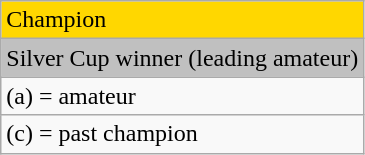<table class="wikitable">
<tr style="background:gold">
<td>Champion</td>
</tr>
<tr style="background:silver">
<td>Silver Cup winner (leading amateur)</td>
</tr>
<tr>
<td>(a) = amateur</td>
</tr>
<tr>
<td>(c) = past champion</td>
</tr>
</table>
